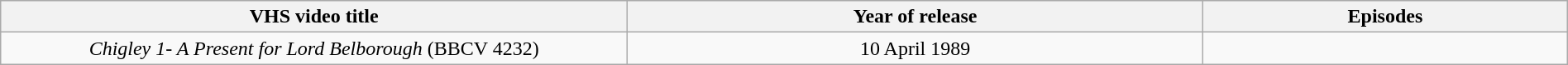<table class="wikitable" style="text-align:center; width:100%;">
<tr>
<th style="width:40%;">VHS video title</th>
<th>Year of release</th>
<th>Episodes</th>
</tr>
<tr>
<td><em>Chigley 1- A Present for Lord Belborough</em> (BBCV 4232)</td>
<td align="center">10 April 1989</td>
<td align="center"></td>
</tr>
</table>
